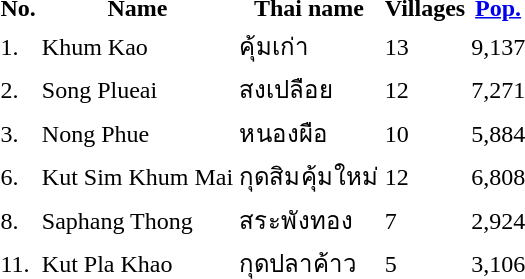<table>
<tr>
<th>No.</th>
<th>Name</th>
<th>Thai name</th>
<th>Villages</th>
<th><a href='#'>Pop.</a></th>
</tr>
<tr>
<td>1.</td>
<td>Khum Kao</td>
<td>คุ้มเก่า</td>
<td>13</td>
<td>9,137</td>
<td></td>
</tr>
<tr>
<td>2.</td>
<td>Song Plueai</td>
<td>สงเปลือย</td>
<td>12</td>
<td>7,271</td>
<td></td>
</tr>
<tr>
<td>3.</td>
<td>Nong Phue</td>
<td>หนองผือ</td>
<td>10</td>
<td>5,884</td>
<td></td>
</tr>
<tr>
<td>6.</td>
<td>Kut Sim Khum Mai</td>
<td>กุดสิมคุ้มใหม่</td>
<td>12</td>
<td>6,808</td>
<td></td>
</tr>
<tr>
<td>8.</td>
<td>Saphang Thong</td>
<td>สระพังทอง</td>
<td>7</td>
<td>2,924</td>
<td></td>
</tr>
<tr>
<td>11.</td>
<td>Kut Pla Khao</td>
<td>กุดปลาค้าว</td>
<td>5</td>
<td>3,106</td>
<td></td>
</tr>
</table>
